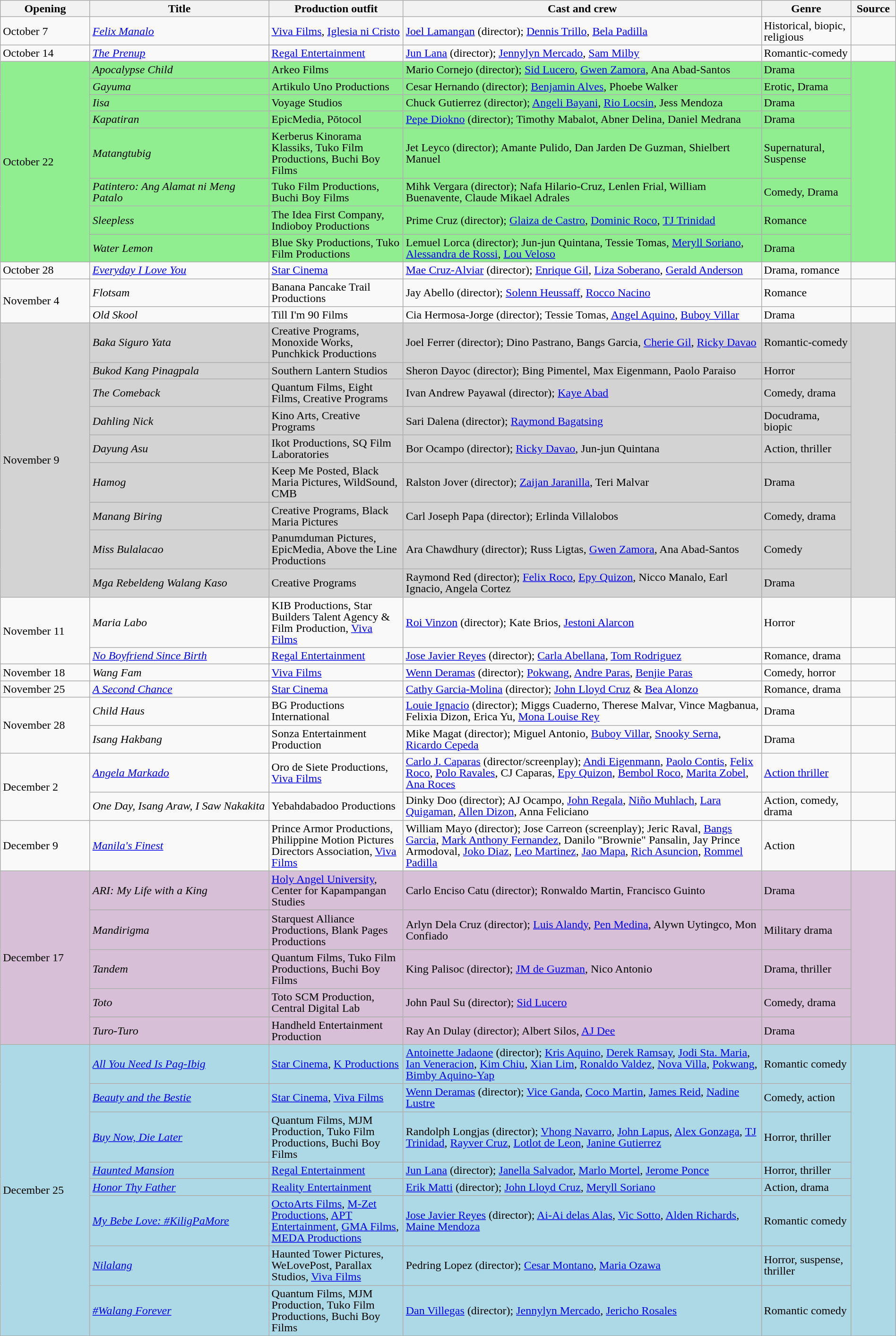<table class="wikitable" style="text-align:left; font-size:100%; line-height:16px;" width="100%">
<tr>
<th style="width:10%;">Opening</th>
<th style="width:20%;">Title</th>
<th style="width:15%;">Production outfit</th>
<th style="width:40%;">Cast and crew</th>
<th style="width:10%;">Genre</th>
<th style="width:05%;">Source</th>
</tr>
<tr>
<td>October 7</td>
<td style="text-align:left;"><em><a href='#'>Felix Manalo</a></em></td>
<td style="text-align:left;"><a href='#'>Viva Films</a>, <a href='#'>Iglesia ni Cristo</a></td>
<td style="text-align:left;"><a href='#'>Joel Lamangan</a> (director); <a href='#'>Dennis Trillo</a>, <a href='#'>Bela Padilla</a></td>
<td style="text-align:left;">Historical, biopic, religious</td>
<td></td>
</tr>
<tr>
<td>October 14</td>
<td style="text-align:left;"><em><a href='#'>The Prenup</a></em></td>
<td style="text-align:left;"><a href='#'>Regal Entertainment</a></td>
<td style="text-align:left;"><a href='#'>Jun Lana</a> (director); <a href='#'>Jennylyn Mercado</a>, <a href='#'>Sam Milby</a></td>
<td style="text-align:left;">Romantic-comedy</td>
<td></td>
</tr>
<tr>
<td style="background:#90EE90;" rowspan="8">October 22</td>
<td style="background:#90EE90;"><em>Apocalypse Child</em></td>
<td style="background:#90EE90;">Arkeo Films</td>
<td style="background:#90EE90;">Mario Cornejo (director); <a href='#'>Sid Lucero</a>, <a href='#'>Gwen Zamora</a>, Ana Abad-Santos</td>
<td style="background:#90EE90;">Drama</td>
<td style="background:#90EE90;" rowspan="8"></td>
</tr>
<tr>
<td style="background:#90EE90;"><em>Gayuma</em></td>
<td style="background:#90EE90;">Artikulo Uno Productions</td>
<td style="background:#90EE90;">Cesar Hernando (director); <a href='#'>Benjamin Alves</a>, Phoebe Walker</td>
<td style="background:#90EE90;">Erotic, Drama</td>
</tr>
<tr>
<td style="background:#90EE90;"><em>Iisa</em></td>
<td style="background:#90EE90;">Voyage Studios</td>
<td style="background:#90EE90;">Chuck Gutierrez (director); <a href='#'>Angeli Bayani</a>, <a href='#'>Rio Locsin</a>, Jess Mendoza</td>
<td style="background:#90EE90;">Drama</td>
</tr>
<tr>
<td style="background:#90EE90;"><em>Kapatiran</em></td>
<td style="background:#90EE90;">EpicMedia, Pōtocol</td>
<td style="background:#90EE90;"><a href='#'>Pepe Diokno</a> (director); Timothy Mabalot, Abner Delina, Daniel Medrana</td>
<td style="background:#90EE90;">Drama</td>
</tr>
<tr>
<td style="background:#90EE90;"><em>Matangtubig</em></td>
<td style="background:#90EE90;">Kerberus Kinorama Klassiks, Tuko Film Productions, Buchi Boy Films</td>
<td style="background:#90EE90;">Jet Leyco (director); Amante Pulido, Dan Jarden De Guzman, Shielbert Manuel</td>
<td style="background:#90EE90;">Supernatural, Suspense</td>
</tr>
<tr>
<td style="background:#90EE90;"><em>Patintero: Ang Alamat ni Meng Patalo</em></td>
<td style="background:#90EE90;">Tuko Film Productions, Buchi Boy Films</td>
<td style="background:#90EE90;">Mihk Vergara (director); Nafa Hilario-Cruz, Lenlen Frial, William Buenavente, Claude Mikael Adrales</td>
<td style="background:#90EE90;">Comedy, Drama</td>
</tr>
<tr>
<td style="background:#90EE90;"><em>Sleepless</em></td>
<td style="background:#90EE90;">The Idea First Company, Indioboy Productions</td>
<td style="background:#90EE90;">Prime Cruz (director); <a href='#'>Glaiza de Castro</a>, <a href='#'>Dominic Roco</a>, <a href='#'>TJ Trinidad</a></td>
<td style="background:#90EE90;">Romance</td>
</tr>
<tr>
<td style="background:#90EE90;"><em>Water Lemon</em></td>
<td style="background:#90EE90;">Blue Sky Productions, Tuko Film Productions</td>
<td style="background:#90EE90;">Lemuel Lorca (director); Jun-jun Quintana, Tessie Tomas, <a href='#'>Meryll Soriano</a>, <a href='#'>Alessandra de Rossi</a>, <a href='#'>Lou Veloso</a></td>
<td style="background:#90EE90;">Drama</td>
</tr>
<tr>
<td>October 28</td>
<td style="text-align:left;"><em><a href='#'>Everyday I Love You</a></em></td>
<td style="text-align:left;"><a href='#'>Star Cinema</a></td>
<td style="text-align:left;"><a href='#'>Mae Cruz-Alviar</a> (director); <a href='#'>Enrique Gil</a>, <a href='#'>Liza Soberano</a>, <a href='#'>Gerald Anderson</a></td>
<td style="text-align:left;">Drama, romance</td>
<td></td>
</tr>
<tr>
<td rowspan="2">November 4</td>
<td style="text-align:left;"><em>Flotsam</em></td>
<td style="text-align:left;">Banana Pancake Trail Productions</td>
<td style="text-align:left;">Jay Abello (director); <a href='#'>Solenn Heussaff</a>, <a href='#'>Rocco Nacino</a></td>
<td style="text-align:left;">Romance</td>
<td></td>
</tr>
<tr>
<td style="text-align:left;"><em>Old Skool</em></td>
<td style="text-align:left;">Till I'm 90 Films</td>
<td style="text-align:left;">Cia Hermosa-Jorge (director); Tessie Tomas, <a href='#'>Angel Aquino</a>, <a href='#'>Buboy Villar</a></td>
<td style="text-align:left;">Drama</td>
<td></td>
</tr>
<tr>
<td style="background:#D3D3D3;" rowspan="9">November 9</td>
<td style="background:#D3D3D3;"><em>Baka Siguro Yata</em></td>
<td style="background:#D3D3D3;">Creative Programs, Monoxide Works, Punchkick Productions</td>
<td style="background:#D3D3D3;">Joel Ferrer (director); Dino Pastrano, Bangs Garcia, <a href='#'>Cherie Gil</a>, <a href='#'>Ricky Davao</a></td>
<td style="background:#D3D3D3;">Romantic-comedy</td>
<td style="background:#D3D3D3;" rowspan="9"></td>
</tr>
<tr>
<td style="background:#D3D3D3;"><em>Bukod Kang Pinagpala</em></td>
<td style="background:#D3D3D3;">Southern Lantern Studios</td>
<td style="background:#D3D3D3;">Sheron Dayoc (director); Bing Pimentel, Max Eigenmann, Paolo Paraiso</td>
<td style="background:#D3D3D3;">Horror</td>
</tr>
<tr>
<td style="background:#D3D3D3;"><em>The Comeback</em></td>
<td style="background:#D3D3D3;">Quantum Films, Eight Films, Creative Programs</td>
<td style="background:#D3D3D3;">Ivan Andrew Payawal (director); <a href='#'>Kaye Abad</a></td>
<td style="background:#D3D3D3;">Comedy, drama</td>
</tr>
<tr>
<td style="background:#D3D3D3;"><em>Dahling Nick</em></td>
<td style="background:#D3D3D3;">Kino Arts, Creative Programs</td>
<td style="background:#D3D3D3;">Sari Dalena (director); <a href='#'>Raymond Bagatsing</a></td>
<td style="background:#D3D3D3;">Docudrama, biopic</td>
</tr>
<tr>
<td style="background:#D3D3D3;"><em>Dayung Asu</em></td>
<td style="background:#D3D3D3;">Ikot Productions, SQ Film Laboratories</td>
<td style="background:#D3D3D3;">Bor Ocampo (director); <a href='#'>Ricky Davao</a>, Jun-jun Quintana</td>
<td style="background:#D3D3D3;">Action, thriller</td>
</tr>
<tr>
<td style="background:#D3D3D3;"><em>Hamog</em></td>
<td style="background:#D3D3D3;">Keep Me Posted, Black Maria Pictures, WildSound, CMB</td>
<td style="background:#D3D3D3;">Ralston Jover (director); <a href='#'>Zaijan Jaranilla</a>, Teri Malvar</td>
<td style="background:#D3D3D3;">Drama</td>
</tr>
<tr>
<td style="background:#D3D3D3;"><em>Manang Biring</em></td>
<td style="background:#D3D3D3;">Creative Programs, Black Maria Pictures</td>
<td style="background:#D3D3D3;">Carl Joseph Papa (director); Erlinda Villalobos</td>
<td style="background:#D3D3D3;">Comedy, drama</td>
</tr>
<tr>
<td style="background:#D3D3D3;"><em>Miss Bulalacao</em></td>
<td style="background:#D3D3D3;">Panumduman Pictures, EpicMedia, Above the Line Productions</td>
<td style="background:#D3D3D3;">Ara Chawdhury (director); Russ Ligtas, <a href='#'>Gwen Zamora</a>, Ana Abad-Santos</td>
<td style="background:#D3D3D3;">Comedy</td>
</tr>
<tr>
<td style="background:#D3D3D3;"><em>Mga Rebeldeng Walang Kaso</em></td>
<td style="background:#D3D3D3;">Creative Programs</td>
<td style="background:#D3D3D3;">Raymond Red (director); <a href='#'>Felix Roco</a>, <a href='#'>Epy Quizon</a>, Nicco Manalo, Earl Ignacio, Angela Cortez</td>
<td style="background:#D3D3D3;">Drama</td>
</tr>
<tr>
<td rowspan="2">November 11</td>
<td style="text-align:left;"><em>Maria Labo</em></td>
<td style="text-align:left;">KIB Productions, Star Builders Talent Agency & Film Production, <a href='#'>Viva Films</a></td>
<td style="text-align:left;"><a href='#'>Roi Vinzon</a> (director); Kate Brios, <a href='#'>Jestoni Alarcon</a></td>
<td style="text-align:left;">Horror</td>
<td></td>
</tr>
<tr>
<td style="text-align:left;"><em><a href='#'>No Boyfriend Since Birth</a></em></td>
<td style="text-align:left;"><a href='#'>Regal Entertainment</a></td>
<td style="text-align:left;"><a href='#'>Jose Javier Reyes</a> (director); <a href='#'>Carla Abellana</a>, <a href='#'>Tom Rodriguez</a></td>
<td style="text-align:left;">Romance, drama</td>
<td></td>
</tr>
<tr>
<td>November 18</td>
<td style="text-align:left;"><em>Wang Fam</em></td>
<td style="text-align:left;"><a href='#'>Viva Films</a></td>
<td style="text-align:left;"><a href='#'>Wenn Deramas</a> (director); <a href='#'>Pokwang</a>, <a href='#'>Andre Paras</a>, <a href='#'>Benjie Paras</a></td>
<td style="text-align:left;">Comedy, horror</td>
<td></td>
</tr>
<tr>
<td>November 25</td>
<td style="text-align:left;"><em><a href='#'>A Second Chance</a></em></td>
<td style="text-align:left;"><a href='#'>Star Cinema</a></td>
<td style="text-align:left;"><a href='#'>Cathy Garcia-Molina</a> (director); <a href='#'>John Lloyd Cruz</a> & <a href='#'>Bea Alonzo</a></td>
<td style="text-align:left;">Romance, drama</td>
<td></td>
</tr>
<tr>
<td rowspan="2">November 28</td>
<td style="text-align:left;"><em>Child Haus</em></td>
<td style="text-align:left;">BG Productions International</td>
<td style="text-align:left;"><a href='#'>Louie Ignacio</a> (director); Miggs Cuaderno, Therese Malvar, Vince Magbanua, Felixia Dizon, Erica Yu, <a href='#'>Mona Louise Rey</a></td>
<td style="text-align:left;">Drama</td>
<td></td>
</tr>
<tr>
<td style="text-align:left;"><em>Isang Hakbang</em></td>
<td style="text-align:left;">Sonza Entertainment Production</td>
<td style="text-align:left;">Mike Magat (director); Miguel Antonio, <a href='#'>Buboy Villar</a>, <a href='#'>Snooky Serna</a>, <a href='#'>Ricardo Cepeda</a></td>
<td style="text-align:left;">Drama</td>
<td></td>
</tr>
<tr>
<td rowspan="2">December 2</td>
<td style="text-align:left;"><em><a href='#'>Angela Markado</a></em></td>
<td style="text-align:left;">Oro de Siete Productions, <a href='#'>Viva Films</a></td>
<td style="text-align:left;"><a href='#'>Carlo J. Caparas</a> (director/screenplay); <a href='#'>Andi Eigenmann</a>, <a href='#'>Paolo Contis</a>, <a href='#'>Felix Roco</a>, <a href='#'>Polo Ravales</a>, CJ Caparas, <a href='#'>Epy Quizon</a>, <a href='#'>Bembol Roco</a>, <a href='#'>Marita Zobel</a>, <a href='#'>Ana Roces</a></td>
<td style="text-align:left;"><a href='#'>Action thriller</a></td>
<td></td>
</tr>
<tr>
<td style="text-align:left;"><em>One Day, Isang Araw, I Saw Nakakita</em></td>
<td style="text-align:left;">Yebahdabadoo Productions</td>
<td style="text-align:left;">Dinky Doo (director); AJ Ocampo, <a href='#'>John Regala</a>, <a href='#'>Niño Muhlach</a>, <a href='#'>Lara Quigaman</a>, <a href='#'>Allen Dizon</a>, Anna Feliciano</td>
<td style="text-align:left;">Action, comedy, drama</td>
<td></td>
</tr>
<tr>
<td>December 9</td>
<td style="text-align:left;"><em><a href='#'>Manila's Finest</a></em></td>
<td style="text-align:left;">Prince Armor Productions, Philippine Motion Pictures Directors Association, <a href='#'>Viva Films</a></td>
<td style="text-align:left;">William Mayo (director); Jose Carreon (screenplay); Jeric Raval, <a href='#'>Bangs Garcia</a>, <a href='#'>Mark Anthony Fernandez</a>, Danilo "Brownie" Pansalin, Jay Prince Armodoval, <a href='#'>Joko Diaz</a>, <a href='#'>Leo Martinez</a>, <a href='#'>Jao Mapa</a>, <a href='#'>Rich Asuncion</a>, <a href='#'>Rommel Padilla</a></td>
<td style="text-align:left;">Action</td>
<td></td>
</tr>
<tr>
<td style="background:#D8BFD8;" rowspan="5">December 17</td>
<td style="background:#D8BFD8;"><em>ARI: My Life with a King</em></td>
<td style="background:#D8BFD8;"><a href='#'>Holy Angel University</a>, Center for Kapampangan Studies</td>
<td style="background:#D8BFD8;">Carlo Enciso Catu (director); Ronwaldo Martin, Francisco Guinto</td>
<td style="background:#D8BFD8;">Drama</td>
<td style="background:#D8BFD8;" rowspan="5"></td>
</tr>
<tr>
<td style="background:#D8BFD8;"><em>Mandirigma</em></td>
<td style="background:#D8BFD8;">Starquest Alliance Productions, Blank Pages Productions</td>
<td style="background:#D8BFD8;">Arlyn Dela Cruz (director); <a href='#'>Luis Alandy</a>, <a href='#'>Pen Medina</a>, Alywn Uytingco, Mon Confiado</td>
<td style="background:#D8BFD8;">Military drama</td>
</tr>
<tr>
<td style="background:#D8BFD8;"><em>Tandem</em></td>
<td style="background:#D8BFD8;">Quantum Films, Tuko Film Productions, Buchi Boy Films</td>
<td style="background:#D8BFD8;">King Palisoc (director); <a href='#'>JM de Guzman</a>, Nico Antonio</td>
<td style="background:#D8BFD8;">Drama, thriller</td>
</tr>
<tr>
<td style="background:#D8BFD8;"><em>Toto</em></td>
<td style="background:#D8BFD8;">Toto SCM Production, Central Digital Lab</td>
<td style="background:#D8BFD8;">John Paul Su (director); <a href='#'>Sid Lucero</a></td>
<td style="background:#D8BFD8;">Comedy, drama</td>
</tr>
<tr>
<td style="background:#D8BFD8;"><em>Turo-Turo</em></td>
<td style="background:#D8BFD8;">Handheld Entertainment Production</td>
<td style="background:#D8BFD8;">Ray An Dulay (director); Albert Silos, <a href='#'>AJ Dee</a></td>
<td style="background:#D8BFD8;">Drama</td>
</tr>
<tr>
<td style="background:#ADD8E6;" rowspan="8">December 25</td>
<td style="background:#ADD8E6;"><em><a href='#'>All You Need Is Pag-Ibig</a></em></td>
<td style="background:#ADD8E6;"><a href='#'>Star Cinema</a>, <a href='#'>K Productions</a></td>
<td style="background:#ADD8E6;"><a href='#'>Antoinette Jadaone</a> (director); <a href='#'>Kris Aquino</a>, <a href='#'>Derek Ramsay</a>, <a href='#'>Jodi Sta. Maria</a>, <a href='#'>Ian Veneracion</a>, <a href='#'>Kim Chiu</a>, <a href='#'>Xian Lim</a>, <a href='#'>Ronaldo Valdez</a>, <a href='#'>Nova Villa</a>, <a href='#'>Pokwang</a>, <a href='#'>Bimby Aquino-Yap</a></td>
<td style="background:#ADD8E6;">Romantic comedy</td>
<td style="background:#ADD8E6;" rowspan="8"></td>
</tr>
<tr>
<td style="background:#ADD8E6;"><em><a href='#'>Beauty and the Bestie</a></em></td>
<td style="background:#ADD8E6;"><a href='#'>Star Cinema</a>, <a href='#'>Viva Films</a></td>
<td style="background:#ADD8E6;"><a href='#'>Wenn Deramas</a> (director); <a href='#'>Vice Ganda</a>, <a href='#'>Coco Martin</a>, <a href='#'>James Reid</a>, <a href='#'>Nadine Lustre</a></td>
<td style="background:#ADD8E6;">Comedy, action</td>
</tr>
<tr>
<td style="background:#ADD8E6;"><em><a href='#'>Buy Now, Die Later</a></em></td>
<td style="background:#ADD8E6;">Quantum Films, MJM Production, Tuko Film Productions, Buchi Boy Films</td>
<td style="background:#ADD8E6; text-align:left;">Randolph Longjas (director); <a href='#'>Vhong Navarro</a>, <a href='#'>John Lapus</a>, <a href='#'>Alex Gonzaga</a>, <a href='#'>TJ Trinidad</a>, <a href='#'>Rayver Cruz</a>, <a href='#'>Lotlot de Leon</a>, <a href='#'>Janine Gutierrez</a></td>
<td style="background:#ADD8E6; text-align:left;">Horror, thriller</td>
</tr>
<tr>
<td style="background:#ADD8E6;"><em><a href='#'>Haunted Mansion</a></em></td>
<td style="background:#ADD8E6;"><a href='#'>Regal Entertainment</a></td>
<td style="background:#ADD8E6;"><a href='#'>Jun Lana</a> (director); <a href='#'>Janella Salvador</a>, <a href='#'>Marlo Mortel</a>, <a href='#'>Jerome Ponce</a></td>
<td style="background:#ADD8E6;">Horror, thriller</td>
</tr>
<tr>
<td style="background:#ADD8E6;"><em><a href='#'>Honor Thy Father</a></em></td>
<td style="background:#ADD8E6;"><a href='#'>Reality Entertainment</a></td>
<td style="background:#ADD8E6;"><a href='#'>Erik Matti</a> (director); <a href='#'>John Lloyd Cruz</a>, <a href='#'>Meryll Soriano</a></td>
<td style="background:#ADD8E6;">Action, drama</td>
</tr>
<tr>
<td style="background:#ADD8E6;"><em><a href='#'>My Bebe Love: #KiligPaMore</a></em></td>
<td style="background:#ADD8E6;"><a href='#'>OctoArts Films</a>, <a href='#'>M-Zet Productions</a>, <a href='#'>APT Entertainment</a>, <a href='#'>GMA Films</a>, <a href='#'>MEDA Productions</a></td>
<td style="background:#ADD8E6;"><a href='#'>Jose Javier Reyes</a> (director); <a href='#'>Ai-Ai delas Alas</a>, <a href='#'>Vic Sotto</a>, <a href='#'>Alden Richards</a>, <a href='#'>Maine Mendoza</a></td>
<td style="background:#ADD8E6;">Romantic comedy</td>
</tr>
<tr>
<td style="background:#ADD8E6;"><em><a href='#'>Nilalang</a></em></td>
<td style="background:#ADD8E6;">Haunted Tower Pictures, WeLovePost, Parallax Studios, <a href='#'>Viva Films</a></td>
<td style="background:#ADD8E6;">Pedring Lopez (director); <a href='#'>Cesar Montano</a>, <a href='#'>Maria Ozawa</a></td>
<td style="background:#ADD8E6;">Horror, suspense, thriller</td>
</tr>
<tr>
<td style="background:#ADD8E6;"><em><a href='#'>#Walang Forever</a></em></td>
<td style="background:#ADD8E6;">Quantum Films, MJM Production, Tuko Film Productions, Buchi Boy Films</td>
<td style="background:#ADD8E6;"><a href='#'>Dan Villegas</a> (director); <a href='#'>Jennylyn Mercado</a>, <a href='#'>Jericho Rosales</a></td>
<td style="background:#ADD8E6;">Romantic comedy</td>
</tr>
<tr>
</tr>
</table>
